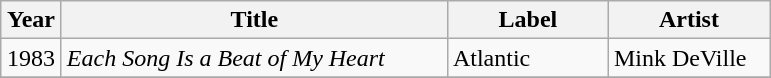<table class="wikitable">
<tr>
<th rowspan="1" width="33">Year</th>
<th rowspan="1" width="250">Title</th>
<th rowspan="1" width="100">Label</th>
<th rowspan="1" width="100">Artist</th>
</tr>
<tr>
<td rowspan=1 align="center">1983</td>
<td align="left"><em>Each Song Is a Beat of My Heart</em></td>
<td align="left">Atlantic</td>
<td align="left">Mink DeVille</td>
</tr>
<tr>
</tr>
</table>
